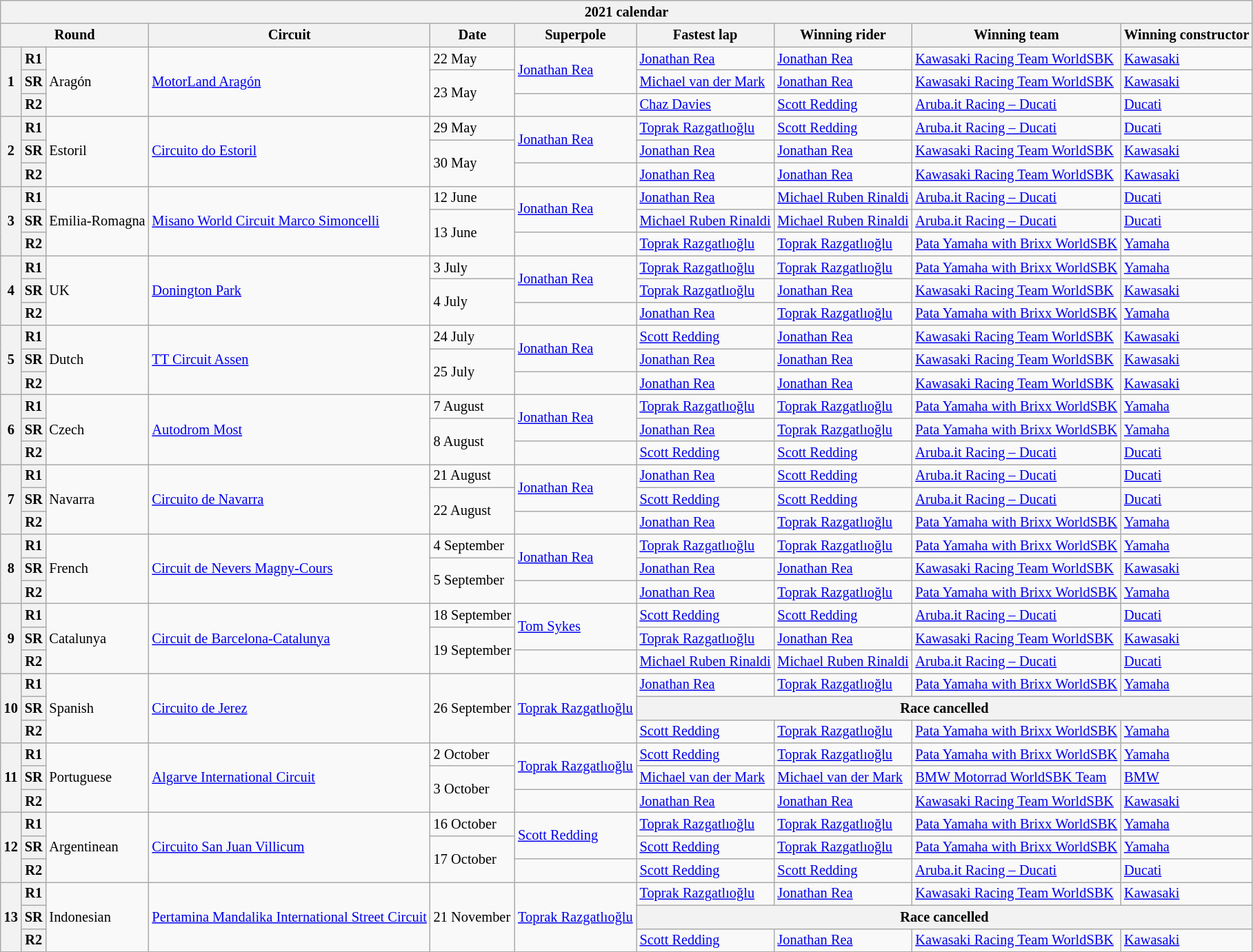<table class="wikitable" style="font-size: 85%">
<tr>
<th colspan=10>2021 calendar</th>
</tr>
<tr>
<th colspan=3>Round</th>
<th>Circuit</th>
<th>Date</th>
<th>Superpole</th>
<th>Fastest lap</th>
<th>Winning rider</th>
<th>Winning team</th>
<th>Winning constructor</th>
</tr>
<tr>
<th rowspan=3>1</th>
<th>R1</th>
<td rowspan=3> Aragón</td>
<td rowspan=3><a href='#'>MotorLand Aragón</a></td>
<td>22 May</td>
<td rowspan=2> <a href='#'>Jonathan Rea</a></td>
<td> <a href='#'>Jonathan Rea</a></td>
<td> <a href='#'>Jonathan Rea</a></td>
<td><a href='#'>Kawasaki Racing Team WorldSBK</a></td>
<td nowrap> <a href='#'>Kawasaki</a></td>
</tr>
<tr>
<th>SR</th>
<td rowspan=2>23 May</td>
<td> <a href='#'>Michael van der Mark</a></td>
<td> <a href='#'>Jonathan Rea</a></td>
<td><a href='#'>Kawasaki Racing Team WorldSBK</a></td>
<td> <a href='#'>Kawasaki</a></td>
</tr>
<tr>
<th>R2</th>
<td></td>
<td> <a href='#'>Chaz Davies</a></td>
<td> <a href='#'>Scott Redding</a></td>
<td><a href='#'>Aruba.it Racing – Ducati</a></td>
<td> <a href='#'>Ducati</a></td>
</tr>
<tr>
<th rowspan=3>2</th>
<th>R1</th>
<td rowspan=3> Estoril</td>
<td rowspan=3><a href='#'>Circuito do Estoril</a></td>
<td>29 May</td>
<td rowspan=2> <a href='#'>Jonathan Rea</a></td>
<td> <a href='#'>Toprak Razgatlıoğlu</a></td>
<td> <a href='#'>Scott Redding</a></td>
<td><a href='#'>Aruba.it Racing – Ducati</a></td>
<td> <a href='#'>Ducati</a></td>
</tr>
<tr>
<th>SR</th>
<td rowspan=2>30 May</td>
<td> <a href='#'>Jonathan Rea</a></td>
<td> <a href='#'>Jonathan Rea</a></td>
<td><a href='#'>Kawasaki Racing Team WorldSBK</a></td>
<td> <a href='#'>Kawasaki</a></td>
</tr>
<tr>
<th>R2</th>
<td></td>
<td> <a href='#'>Jonathan Rea</a></td>
<td> <a href='#'>Jonathan Rea</a></td>
<td><a href='#'>Kawasaki Racing Team WorldSBK</a></td>
<td> <a href='#'>Kawasaki</a></td>
</tr>
<tr>
<th rowspan=3>3</th>
<th>R1</th>
<td rowspan=3> Emilia-Romagna</td>
<td rowspan=3 nowrap><a href='#'>Misano World Circuit Marco Simoncelli</a></td>
<td>12 June</td>
<td rowspan=2> <a href='#'>Jonathan Rea</a></td>
<td> <a href='#'>Jonathan Rea</a></td>
<td nowrap> <a href='#'>Michael Ruben Rinaldi</a></td>
<td><a href='#'>Aruba.it Racing – Ducati</a></td>
<td> <a href='#'>Ducati</a></td>
</tr>
<tr>
<th>SR</th>
<td rowspan=2>13 June</td>
<td nowrap> <a href='#'>Michael Ruben Rinaldi</a></td>
<td> <a href='#'>Michael Ruben Rinaldi</a></td>
<td><a href='#'>Aruba.it Racing – Ducati</a></td>
<td> <a href='#'>Ducati</a></td>
</tr>
<tr>
<th>R2</th>
<td></td>
<td> <a href='#'>Toprak Razgatlıoğlu</a></td>
<td> <a href='#'>Toprak Razgatlıoğlu</a></td>
<td nowrap><a href='#'>Pata Yamaha with Brixx WorldSBK</a></td>
<td> <a href='#'>Yamaha</a></td>
</tr>
<tr>
<th rowspan=3>4</th>
<th>R1</th>
<td rowspan=3 nowrap> UK</td>
<td rowspan=3><a href='#'>Donington Park</a></td>
<td>3 July</td>
<td rowspan=2> <a href='#'>Jonathan Rea</a></td>
<td> <a href='#'>Toprak Razgatlıoğlu</a></td>
<td> <a href='#'>Toprak Razgatlıoğlu</a></td>
<td><a href='#'>Pata Yamaha with Brixx WorldSBK</a></td>
<td> <a href='#'>Yamaha</a></td>
</tr>
<tr>
<th>SR</th>
<td rowspan=2>4 July</td>
<td> <a href='#'>Toprak Razgatlıoğlu</a></td>
<td> <a href='#'>Jonathan Rea</a></td>
<td><a href='#'>Kawasaki Racing Team WorldSBK</a></td>
<td> <a href='#'>Kawasaki</a></td>
</tr>
<tr>
<th>R2</th>
<td></td>
<td> <a href='#'>Jonathan Rea</a></td>
<td> <a href='#'>Toprak Razgatlıoğlu</a></td>
<td><a href='#'>Pata Yamaha with Brixx WorldSBK</a></td>
<td> <a href='#'>Yamaha</a></td>
</tr>
<tr>
<th rowspan=3>5</th>
<th>R1</th>
<td rowspan=3> Dutch</td>
<td rowspan=3><a href='#'>TT Circuit Assen</a></td>
<td>24 July</td>
<td rowspan=2> <a href='#'>Jonathan Rea</a></td>
<td> <a href='#'>Scott Redding</a></td>
<td> <a href='#'>Jonathan Rea</a></td>
<td><a href='#'>Kawasaki Racing Team WorldSBK</a></td>
<td> <a href='#'>Kawasaki</a></td>
</tr>
<tr>
<th>SR</th>
<td rowspan=2>25 July</td>
<td> <a href='#'>Jonathan Rea</a></td>
<td> <a href='#'>Jonathan Rea</a></td>
<td><a href='#'>Kawasaki Racing Team WorldSBK</a></td>
<td> <a href='#'>Kawasaki</a></td>
</tr>
<tr>
<th>R2</th>
<td></td>
<td> <a href='#'>Jonathan Rea</a></td>
<td> <a href='#'>Jonathan Rea</a></td>
<td><a href='#'>Kawasaki Racing Team WorldSBK</a></td>
<td> <a href='#'>Kawasaki</a></td>
</tr>
<tr>
<th rowspan=3>6</th>
<th>R1</th>
<td rowspan=3> Czech</td>
<td rowspan=3><a href='#'>Autodrom Most</a></td>
<td>7 August</td>
<td rowspan=2> <a href='#'>Jonathan Rea</a></td>
<td> <a href='#'>Toprak Razgatlıoğlu</a></td>
<td> <a href='#'>Toprak Razgatlıoğlu</a></td>
<td><a href='#'>Pata Yamaha with Brixx WorldSBK</a></td>
<td> <a href='#'>Yamaha</a></td>
</tr>
<tr>
<th>SR</th>
<td rowspan=2>8 August</td>
<td> <a href='#'>Jonathan Rea</a></td>
<td> <a href='#'>Toprak Razgatlıoğlu</a></td>
<td><a href='#'>Pata Yamaha with Brixx WorldSBK</a></td>
<td> <a href='#'>Yamaha</a></td>
</tr>
<tr>
<th>R2</th>
<td></td>
<td> <a href='#'>Scott Redding</a></td>
<td> <a href='#'>Scott Redding</a></td>
<td><a href='#'>Aruba.it Racing – Ducati</a></td>
<td> <a href='#'>Ducati</a></td>
</tr>
<tr>
<th rowspan=3>7</th>
<th>R1</th>
<td rowspan=3> Navarra</td>
<td rowspan=3><a href='#'>Circuito de Navarra</a></td>
<td>21 August</td>
<td rowspan=2> <a href='#'>Jonathan Rea</a></td>
<td> <a href='#'>Jonathan Rea</a></td>
<td> <a href='#'>Scott Redding</a></td>
<td><a href='#'>Aruba.it Racing – Ducati</a></td>
<td> <a href='#'>Ducati</a></td>
</tr>
<tr>
<th>SR</th>
<td rowspan=2>22 August</td>
<td> <a href='#'>Scott Redding</a></td>
<td> <a href='#'>Scott Redding</a></td>
<td><a href='#'>Aruba.it Racing – Ducati</a></td>
<td> <a href='#'>Ducati</a></td>
</tr>
<tr>
<th>R2</th>
<td></td>
<td> <a href='#'>Jonathan Rea</a></td>
<td> <a href='#'>Toprak Razgatlıoğlu</a></td>
<td><a href='#'>Pata Yamaha with Brixx WorldSBK</a></td>
<td> <a href='#'>Yamaha</a></td>
</tr>
<tr>
<th rowspan=3>8</th>
<th>R1</th>
<td rowspan=3> French</td>
<td rowspan=3><a href='#'>Circuit de Nevers Magny-Cours</a></td>
<td>4 September</td>
<td rowspan=2> <a href='#'>Jonathan Rea</a></td>
<td> <a href='#'>Toprak Razgatlıoğlu</a></td>
<td> <a href='#'>Toprak Razgatlıoğlu</a></td>
<td><a href='#'>Pata Yamaha with Brixx WorldSBK</a></td>
<td> <a href='#'>Yamaha</a></td>
</tr>
<tr>
<th>SR</th>
<td rowspan=2>5 September</td>
<td> <a href='#'>Jonathan Rea</a></td>
<td> <a href='#'>Jonathan Rea</a></td>
<td><a href='#'>Kawasaki Racing Team WorldSBK</a></td>
<td> <a href='#'>Kawasaki</a></td>
</tr>
<tr>
<th>R2</th>
<td></td>
<td> <a href='#'>Jonathan Rea</a></td>
<td> <a href='#'>Toprak Razgatlıoğlu</a></td>
<td><a href='#'>Pata Yamaha with Brixx WorldSBK</a></td>
<td> <a href='#'>Yamaha</a></td>
</tr>
<tr>
<th rowspan=3>9</th>
<th>R1</th>
<td rowspan=3> Catalunya</td>
<td rowspan=3><a href='#'>Circuit de Barcelona-Catalunya</a></td>
<td>18 September</td>
<td rowspan=2> <a href='#'>Tom Sykes</a></td>
<td> <a href='#'>Scott Redding</a></td>
<td> <a href='#'>Scott Redding</a></td>
<td><a href='#'>Aruba.it Racing – Ducati</a></td>
<td> <a href='#'>Ducati</a></td>
</tr>
<tr>
<th>SR</th>
<td rowspan=2>19 September</td>
<td> <a href='#'>Toprak Razgatlıoğlu</a></td>
<td> <a href='#'>Jonathan Rea</a></td>
<td><a href='#'>Kawasaki Racing Team WorldSBK</a></td>
<td> <a href='#'>Kawasaki</a></td>
</tr>
<tr>
<th>R2</th>
<td></td>
<td> <a href='#'>Michael Ruben Rinaldi</a></td>
<td> <a href='#'>Michael Ruben Rinaldi</a></td>
<td><a href='#'>Aruba.it Racing – Ducati</a></td>
<td> <a href='#'>Ducati</a></td>
</tr>
<tr>
<th rowspan=3>10</th>
<th>R1</th>
<td rowspan=3> Spanish</td>
<td rowspan=3><a href='#'>Circuito de Jerez</a></td>
<td rowspan=3 nowrap>26 September</td>
<td rowspan=3 nowrap> <a href='#'>Toprak Razgatlıoğlu</a></td>
<td> <a href='#'>Jonathan Rea</a></td>
<td> <a href='#'>Toprak Razgatlıoğlu</a></td>
<td><a href='#'>Pata Yamaha with Brixx WorldSBK</a></td>
<td> <a href='#'>Yamaha</a></td>
</tr>
<tr>
<th>SR</th>
<th colspan=4>Race cancelled</th>
</tr>
<tr>
<th>R2</th>
<td> <a href='#'>Scott Redding</a></td>
<td> <a href='#'>Toprak Razgatlıoğlu</a></td>
<td><a href='#'>Pata Yamaha with Brixx WorldSBK</a></td>
<td> <a href='#'>Yamaha</a></td>
</tr>
<tr>
<th rowspan=3>11</th>
<th>R1</th>
<td rowspan=3> Portuguese</td>
<td rowspan=3><a href='#'>Algarve International Circuit</a></td>
<td>2 October</td>
<td rowspan=2> <a href='#'>Toprak Razgatlıoğlu</a></td>
<td> <a href='#'>Scott Redding</a></td>
<td> <a href='#'>Toprak Razgatlıoğlu</a></td>
<td><a href='#'>Pata Yamaha with Brixx WorldSBK</a></td>
<td> <a href='#'>Yamaha</a></td>
</tr>
<tr>
<th>SR</th>
<td rowspan=2>3 October</td>
<td> <a href='#'>Michael van der Mark</a></td>
<td> <a href='#'>Michael van der Mark</a></td>
<td><a href='#'>BMW Motorrad WorldSBK Team</a></td>
<td> <a href='#'>BMW</a></td>
</tr>
<tr>
<th>R2</th>
<td></td>
<td> <a href='#'>Jonathan Rea</a></td>
<td> <a href='#'>Jonathan Rea</a></td>
<td><a href='#'>Kawasaki Racing Team WorldSBK</a></td>
<td> <a href='#'>Kawasaki</a></td>
</tr>
<tr>
<th rowspan=3>12</th>
<th>R1</th>
<td rowspan=3> Argentinean</td>
<td rowspan=3><a href='#'>Circuito San Juan Villicum</a></td>
<td>16 October</td>
<td rowspan=2> <a href='#'>Scott Redding</a></td>
<td> <a href='#'>Toprak Razgatlıoğlu</a></td>
<td> <a href='#'>Toprak Razgatlıoğlu</a></td>
<td><a href='#'>Pata Yamaha with Brixx WorldSBK</a></td>
<td> <a href='#'>Yamaha</a></td>
</tr>
<tr>
<th>SR</th>
<td rowspan=2>17 October</td>
<td> <a href='#'>Scott Redding</a></td>
<td> <a href='#'>Toprak Razgatlıoğlu</a></td>
<td><a href='#'>Pata Yamaha with Brixx WorldSBK</a></td>
<td> <a href='#'>Yamaha</a></td>
</tr>
<tr>
<th>R2</th>
<td></td>
<td> <a href='#'>Scott Redding</a></td>
<td> <a href='#'>Scott Redding</a></td>
<td><a href='#'>Aruba.it Racing – Ducati</a></td>
<td> <a href='#'>Ducati</a></td>
</tr>
<tr>
<th rowspan=3>13</th>
<th>R1</th>
<td rowspan=3> Indonesian</td>
<td rowspan=3><a href='#'>Pertamina Mandalika International Street Circuit</a></td>
<td rowspan=3>21 November</td>
<td rowspan=3> <a href='#'>Toprak Razgatlıoğlu</a></td>
<td> <a href='#'>Toprak Razgatlıoğlu</a></td>
<td> <a href='#'>Jonathan Rea</a></td>
<td><a href='#'>Kawasaki Racing Team WorldSBK</a></td>
<td> <a href='#'>Kawasaki</a></td>
</tr>
<tr>
<th>SR</th>
<th colspan=4>Race cancelled</th>
</tr>
<tr>
<th>R2</th>
<td> <a href='#'>Scott Redding</a></td>
<td> <a href='#'>Jonathan Rea</a></td>
<td><a href='#'>Kawasaki Racing Team WorldSBK</a></td>
<td> <a href='#'>Kawasaki</a></td>
</tr>
</table>
